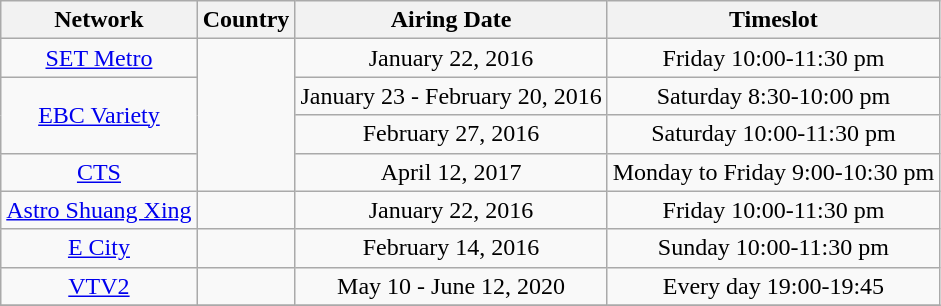<table class="wikitable"  style="text-align:center">
<tr>
<th>Network</th>
<th>Country</th>
<th>Airing Date</th>
<th>Timeslot</th>
</tr>
<tr>
<td><a href='#'>SET Metro</a></td>
<td rowspan=4></td>
<td>January 22, 2016</td>
<td>Friday 10:00-11:30 pm</td>
</tr>
<tr>
<td rowspan=2><a href='#'>EBC Variety</a></td>
<td>January 23 - February 20, 2016</td>
<td>Saturday 8:30-10:00 pm</td>
</tr>
<tr>
<td>February 27, 2016</td>
<td>Saturday 10:00-11:30 pm</td>
</tr>
<tr>
<td><a href='#'>CTS</a></td>
<td>April 12, 2017</td>
<td>Monday to Friday 9:00-10:30 pm</td>
</tr>
<tr>
<td><a href='#'>Astro Shuang Xing</a></td>
<td></td>
<td>January 22, 2016</td>
<td>Friday 10:00-11:30 pm</td>
</tr>
<tr>
<td><a href='#'>E City</a></td>
<td></td>
<td>February 14, 2016</td>
<td>Sunday 10:00-11:30 pm</td>
</tr>
<tr>
<td><a href='#'>VTV2</a></td>
<td></td>
<td>May 10 - June 12, 2020</td>
<td>Every day 19:00-19:45</td>
</tr>
<tr>
</tr>
</table>
